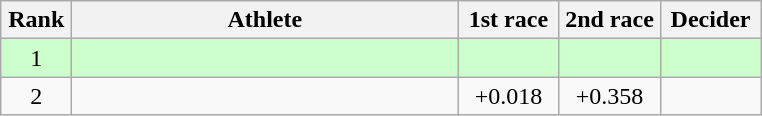<table class=wikitable style="text-align:center">
<tr>
<th width=40>Rank</th>
<th width=250>Athlete</th>
<th width=60>1st race</th>
<th width=60>2nd race</th>
<th width=60>Decider</th>
</tr>
<tr bgcolor="ccffcc">
<td>1</td>
<td align=left></td>
<td></td>
<td></td>
<td></td>
</tr>
<tr>
<td>2</td>
<td align=left></td>
<td>+0.018</td>
<td>+0.358</td>
<td></td>
</tr>
</table>
